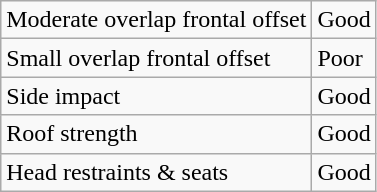<table class="wikitable">
<tr>
<td>Moderate overlap frontal offset</td>
<td>Good</td>
</tr>
<tr>
<td>Small overlap frontal offset</td>
<td>Poor</td>
</tr>
<tr>
<td>Side impact</td>
<td>Good</td>
</tr>
<tr>
<td>Roof strength</td>
<td>Good</td>
</tr>
<tr>
<td>Head restraints & seats</td>
<td>Good</td>
</tr>
</table>
